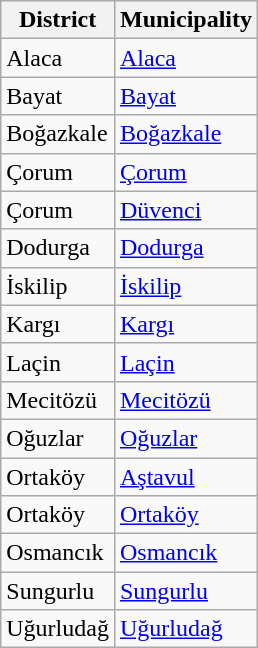<table class="sortable wikitable">
<tr>
<th>District</th>
<th>Municipality</th>
</tr>
<tr>
<td>Alaca</td>
<td><a href='#'>Alaca</a></td>
</tr>
<tr>
<td>Bayat</td>
<td><a href='#'>Bayat</a></td>
</tr>
<tr>
<td>Boğazkale</td>
<td><a href='#'>Boğazkale</a></td>
</tr>
<tr>
<td>Çorum</td>
<td><a href='#'>Çorum</a></td>
</tr>
<tr>
<td>Çorum</td>
<td><a href='#'>Düvenci</a></td>
</tr>
<tr>
<td>Dodurga</td>
<td><a href='#'>Dodurga</a></td>
</tr>
<tr>
<td>İskilip</td>
<td><a href='#'>İskilip</a></td>
</tr>
<tr>
<td>Kargı</td>
<td><a href='#'>Kargı</a></td>
</tr>
<tr>
<td>Laçin</td>
<td><a href='#'>Laçin</a></td>
</tr>
<tr>
<td>Mecitözü</td>
<td><a href='#'>Mecitözü</a></td>
</tr>
<tr>
<td>Oğuzlar</td>
<td><a href='#'>Oğuzlar</a></td>
</tr>
<tr>
<td>Ortaköy</td>
<td><a href='#'>Aştavul</a></td>
</tr>
<tr>
<td>Ortaköy</td>
<td><a href='#'>Ortaköy</a></td>
</tr>
<tr>
<td>Osmancık</td>
<td><a href='#'>Osmancık</a></td>
</tr>
<tr>
<td>Sungurlu</td>
<td><a href='#'>Sungurlu</a></td>
</tr>
<tr>
<td>Uğurludağ</td>
<td><a href='#'>Uğurludağ</a></td>
</tr>
</table>
